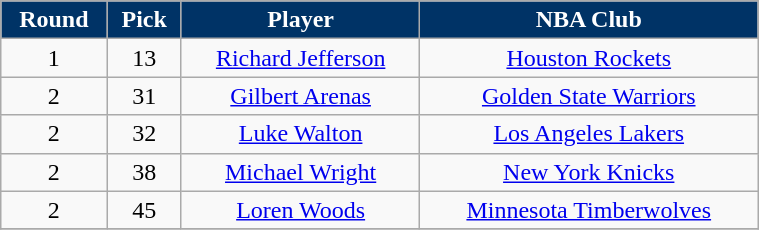<table class="wikitable" width="40%">
<tr align="center"  style="background:#003366;color:#FFFFFF;">
<td><strong>Round</strong></td>
<td><strong>Pick</strong></td>
<td><strong>Player</strong></td>
<td><strong>NBA Club</strong></td>
</tr>
<tr align="center" bgcolor="">
<td>1</td>
<td>13</td>
<td><a href='#'>Richard Jefferson</a></td>
<td><a href='#'>Houston Rockets</a></td>
</tr>
<tr align="center" bgcolor="">
<td>2</td>
<td>31</td>
<td><a href='#'>Gilbert Arenas</a></td>
<td><a href='#'>Golden State Warriors</a></td>
</tr>
<tr align="center" bgcolor="">
<td>2</td>
<td>32</td>
<td><a href='#'>Luke Walton</a></td>
<td><a href='#'>Los Angeles Lakers</a></td>
</tr>
<tr align="center" bgcolor="">
<td>2</td>
<td>38</td>
<td><a href='#'>Michael Wright</a></td>
<td><a href='#'>New York Knicks</a></td>
</tr>
<tr align="center" bgcolor="">
<td>2</td>
<td>45</td>
<td><a href='#'>Loren Woods</a></td>
<td><a href='#'>Minnesota Timberwolves</a></td>
</tr>
<tr align="center" bgcolor="">
</tr>
</table>
